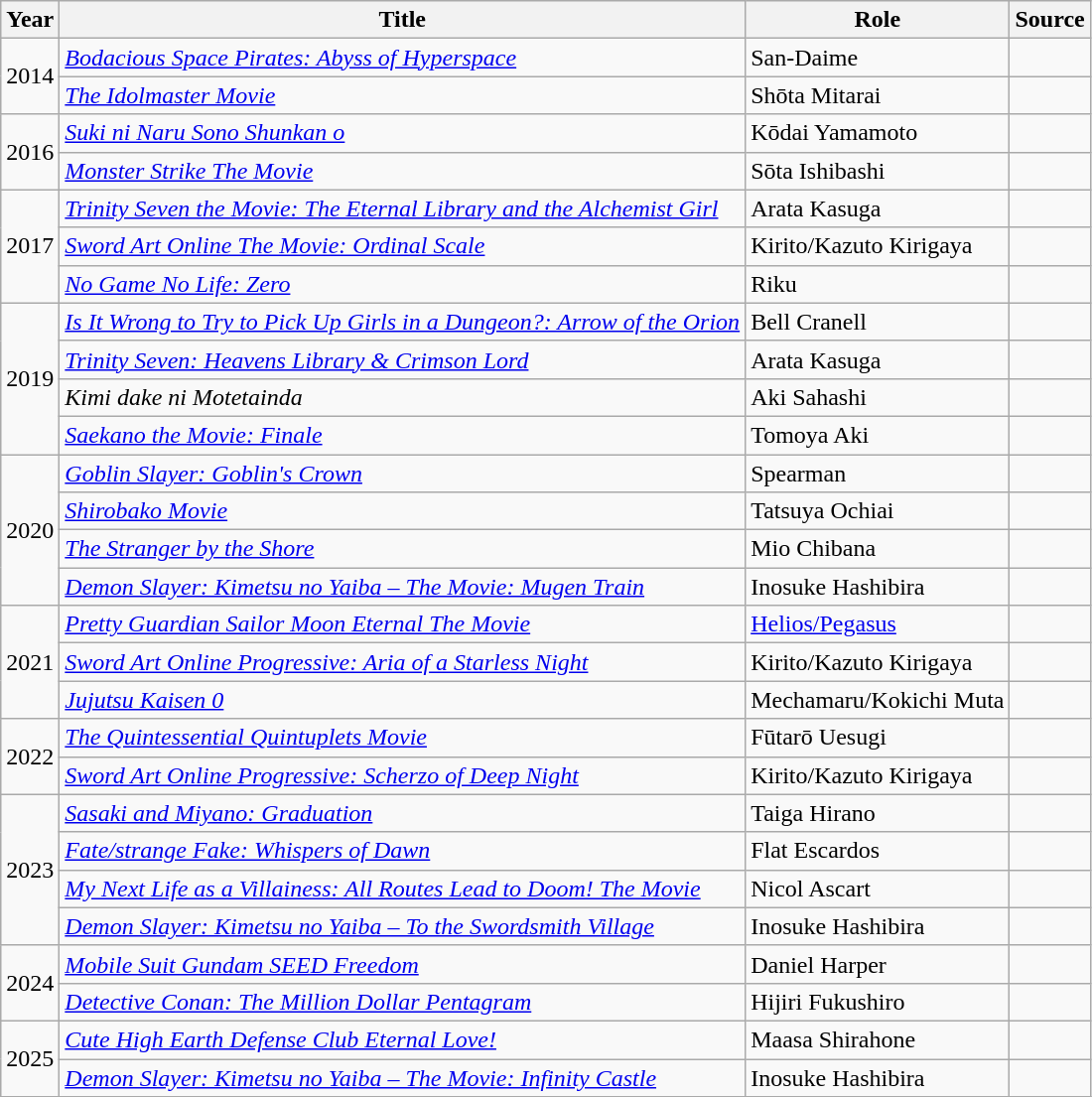<table class="wikitable sortable plainrowheaders">
<tr>
<th>Year</th>
<th>Title</th>
<th>Role</th>
<th>Source</th>
</tr>
<tr>
<td rowspan="2">2014</td>
<td><em><a href='#'>Bodacious Space Pirates: Abyss of Hyperspace</a></em></td>
<td>San-Daime</td>
<td></td>
</tr>
<tr>
<td><em><a href='#'>The Idolmaster Movie</a></em></td>
<td>Shōta Mitarai</td>
<td></td>
</tr>
<tr>
<td rowspan="2">2016</td>
<td><em><a href='#'>Suki ni Naru Sono Shunkan o</a></em></td>
<td>Kōdai Yamamoto</td>
<td></td>
</tr>
<tr>
<td><em><a href='#'>Monster Strike The Movie</a></em></td>
<td>Sōta Ishibashi</td>
<td></td>
</tr>
<tr>
<td rowspan="3">2017</td>
<td><em><a href='#'>Trinity Seven the Movie: The Eternal Library and the Alchemist Girl</a></em></td>
<td>Arata Kasuga</td>
<td></td>
</tr>
<tr>
<td><em><a href='#'>Sword Art Online The Movie: Ordinal Scale</a></em></td>
<td>Kirito/Kazuto Kirigaya</td>
<td></td>
</tr>
<tr>
<td><em><a href='#'>No Game No Life: Zero</a></em></td>
<td>Riku</td>
<td></td>
</tr>
<tr>
<td rowspan="4">2019</td>
<td><em><a href='#'>Is It Wrong to Try to Pick Up Girls in a Dungeon?: Arrow of the Orion</a></em></td>
<td>Bell Cranell</td>
<td></td>
</tr>
<tr>
<td><em><a href='#'>Trinity Seven: Heavens Library & Crimson Lord</a></em></td>
<td>Arata Kasuga</td>
<td></td>
</tr>
<tr>
<td><em>Kimi dake ni Motetainda</em></td>
<td>Aki Sahashi</td>
<td></td>
</tr>
<tr>
<td><em><a href='#'>Saekano the Movie: Finale</a></em></td>
<td>Tomoya Aki</td>
<td></td>
</tr>
<tr>
<td rowspan="4">2020</td>
<td><em><a href='#'>Goblin Slayer: Goblin's Crown</a></em></td>
<td>Spearman</td>
<td></td>
</tr>
<tr>
<td><em><a href='#'>Shirobako Movie</a></em></td>
<td>Tatsuya Ochiai</td>
<td></td>
</tr>
<tr>
<td><em><a href='#'>The Stranger by the Shore</a></em></td>
<td>Mio Chibana</td>
<td></td>
</tr>
<tr>
<td><em><a href='#'>Demon Slayer: Kimetsu no Yaiba – The Movie: Mugen Train</a></em></td>
<td>Inosuke Hashibira</td>
<td></td>
</tr>
<tr>
<td rowspan="3">2021</td>
<td><em><a href='#'>Pretty Guardian Sailor Moon Eternal The Movie</a></em></td>
<td><a href='#'>Helios/Pegasus</a></td>
<td></td>
</tr>
<tr>
<td><em><a href='#'>Sword Art Online Progressive: Aria of a Starless Night</a></em></td>
<td>Kirito/Kazuto Kirigaya</td>
<td></td>
</tr>
<tr>
<td><em><a href='#'>Jujutsu Kaisen 0</a></em></td>
<td>Mechamaru/Kokichi Muta</td>
<td></td>
</tr>
<tr>
<td rowspan="2">2022</td>
<td><em><a href='#'>The Quintessential Quintuplets Movie</a></em></td>
<td>Fūtarō Uesugi</td>
<td></td>
</tr>
<tr>
<td><em><a href='#'>Sword Art Online Progressive: Scherzo of Deep Night</a></em></td>
<td>Kirito/Kazuto Kirigaya</td>
<td></td>
</tr>
<tr>
<td rowspan="4">2023</td>
<td><em><a href='#'>Sasaki and Miyano: Graduation</a></em></td>
<td>Taiga Hirano</td>
<td></td>
</tr>
<tr>
<td><em><a href='#'>Fate/strange Fake: Whispers of Dawn</a></em></td>
<td>Flat Escardos</td>
<td></td>
</tr>
<tr>
<td><em><a href='#'>My Next Life as a Villainess: All Routes Lead to Doom! The Movie</a></em></td>
<td>Nicol Ascart</td>
<td></td>
</tr>
<tr>
<td><em><a href='#'>Demon Slayer: Kimetsu no Yaiba – To the Swordsmith Village</a></em></td>
<td>Inosuke Hashibira</td>
<td></td>
</tr>
<tr>
<td rowspan="2">2024</td>
<td><em><a href='#'>Mobile Suit Gundam SEED Freedom</a></em></td>
<td>Daniel Harper</td>
<td></td>
</tr>
<tr>
<td><em><a href='#'>Detective Conan: The Million Dollar Pentagram</a></em></td>
<td>Hijiri Fukushiro</td>
<td></td>
</tr>
<tr>
<td rowspan="2">2025</td>
<td><em><a href='#'>Cute High Earth Defense Club Eternal Love!</a></em></td>
<td>Maasa Shirahone</td>
<td></td>
</tr>
<tr>
<td><em><a href='#'>Demon Slayer: Kimetsu no Yaiba – The Movie: Infinity Castle</a></em></td>
<td>Inosuke Hashibira</td>
<td></td>
</tr>
<tr>
</tr>
</table>
